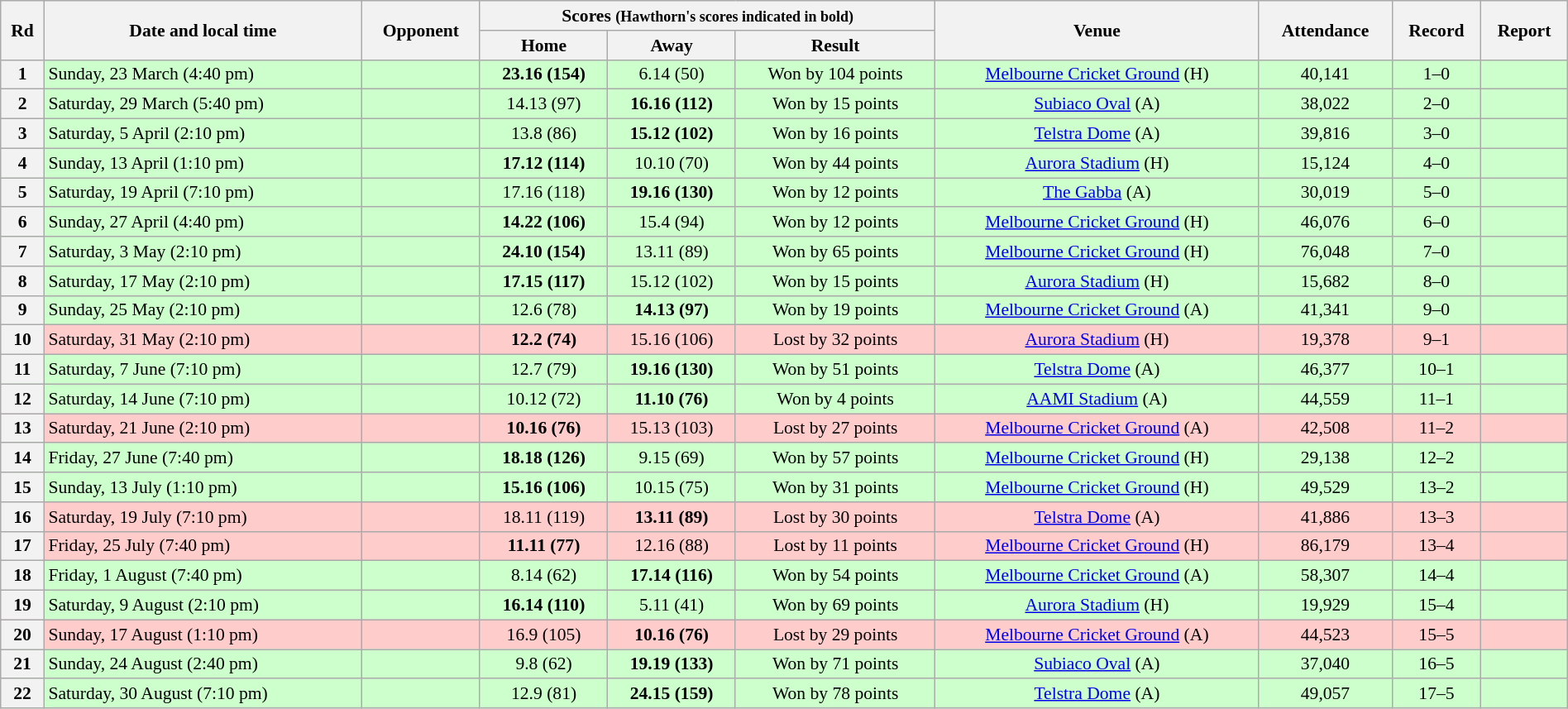<table class="wikitable" style="font-size:90%; text-align:center; width: 100%; margin-left: auto; margin-right: auto">
<tr>
<th rowspan="2">Rd</th>
<th rowspan="2">Date and local time</th>
<th rowspan="2">Opponent</th>
<th colspan="3">Scores <small>(Hawthorn's scores indicated in bold)</small></th>
<th rowspan="2">Venue</th>
<th rowspan="2">Attendance</th>
<th rowspan="2">Record</th>
<th rowspan="2">Report</th>
</tr>
<tr>
<th>Home</th>
<th>Away</th>
<th>Result</th>
</tr>
<tr style="background:#cfc">
<th>1</th>
<td align=left>Sunday, 23 March (4:40 pm)</td>
<td align=left></td>
<td><strong>23.16 (154)</strong></td>
<td>6.14 (50)</td>
<td>Won by 104 points</td>
<td><a href='#'>Melbourne Cricket Ground</a> (H)</td>
<td>40,141</td>
<td>1–0</td>
<td></td>
</tr>
<tr style="background:#cfc">
<th>2</th>
<td align=left>Saturday, 29 March (5:40 pm)</td>
<td align=left></td>
<td>14.13 (97)</td>
<td><strong>16.16 (112)</strong></td>
<td>Won by 15 points</td>
<td><a href='#'>Subiaco Oval</a> (A)</td>
<td>38,022</td>
<td>2–0</td>
<td></td>
</tr>
<tr style="background:#cfc">
<th>3</th>
<td align=left>Saturday, 5 April (2:10 pm)</td>
<td align=left></td>
<td>13.8 (86)</td>
<td><strong>15.12 (102)</strong></td>
<td>Won by 16 points</td>
<td><a href='#'>Telstra Dome</a> (A)</td>
<td>39,816</td>
<td>3–0</td>
<td></td>
</tr>
<tr style="background:#cfc">
<th>4</th>
<td align=left>Sunday, 13 April (1:10 pm)</td>
<td align=left></td>
<td><strong>17.12 (114)</strong></td>
<td>10.10 (70)</td>
<td>Won by 44 points</td>
<td><a href='#'>Aurora Stadium</a> (H)</td>
<td>15,124</td>
<td>4–0</td>
<td></td>
</tr>
<tr style="background:#cfc">
<th>5</th>
<td align=left>Saturday, 19 April (7:10 pm)</td>
<td align=left></td>
<td>17.16 (118)</td>
<td><strong>19.16 (130)</strong></td>
<td>Won by 12 points</td>
<td><a href='#'>The Gabba</a> (A)</td>
<td>30,019</td>
<td>5–0</td>
<td></td>
</tr>
<tr style="background:#cfc">
<th>6</th>
<td align=left>Sunday, 27 April (4:40 pm)</td>
<td align=left></td>
<td><strong>14.22 (106)</strong></td>
<td>15.4 (94)</td>
<td>Won by 12 points</td>
<td><a href='#'>Melbourne Cricket Ground</a> (H)</td>
<td>46,076</td>
<td>6–0</td>
<td></td>
</tr>
<tr style="background:#cfc">
<th>7</th>
<td align=left>Saturday, 3 May (2:10 pm)</td>
<td align=left></td>
<td><strong>24.10 (154)</strong></td>
<td>13.11 (89)</td>
<td>Won by 65 points</td>
<td><a href='#'>Melbourne Cricket Ground</a> (H)</td>
<td>76,048</td>
<td>7–0</td>
<td></td>
</tr>
<tr style="background:#cfc">
<th>8</th>
<td align=left>Saturday, 17 May (2:10 pm)</td>
<td align=left></td>
<td><strong>17.15 (117)</strong></td>
<td>15.12 (102)</td>
<td>Won by 15 points</td>
<td><a href='#'>Aurora Stadium</a> (H)</td>
<td>15,682</td>
<td>8–0</td>
<td></td>
</tr>
<tr style="background:#cfc">
<th>9</th>
<td align=left>Sunday, 25 May (2:10 pm)</td>
<td align=left></td>
<td>12.6 (78)</td>
<td><strong>14.13 (97)</strong></td>
<td>Won by 19 points</td>
<td><a href='#'>Melbourne Cricket Ground</a> (A)</td>
<td>41,341</td>
<td>9–0</td>
<td></td>
</tr>
<tr style="background:#fcc">
<th>10</th>
<td align=left>Saturday, 31 May (2:10 pm)</td>
<td align=left></td>
<td><strong>12.2 (74)</strong></td>
<td>15.16 (106)</td>
<td>Lost by 32 points</td>
<td><a href='#'>Aurora Stadium</a> (H)</td>
<td>19,378</td>
<td>9–1</td>
<td></td>
</tr>
<tr style="background:#cfc">
<th>11</th>
<td align=left>Saturday, 7 June (7:10 pm)</td>
<td align=left></td>
<td>12.7 (79)</td>
<td><strong>19.16 (130)</strong></td>
<td>Won by 51 points</td>
<td><a href='#'>Telstra Dome</a> (A)</td>
<td>46,377</td>
<td>10–1</td>
<td></td>
</tr>
<tr style="background:#cfc">
<th>12</th>
<td align=left>Saturday, 14 June (7:10 pm)</td>
<td align=left></td>
<td>10.12 (72)</td>
<td><strong>11.10 (76)</strong></td>
<td>Won by 4 points</td>
<td><a href='#'>AAMI Stadium</a> (A)</td>
<td>44,559</td>
<td>11–1</td>
<td></td>
</tr>
<tr style="background:#fcc">
<th>13</th>
<td align=left>Saturday, 21 June (2:10 pm)</td>
<td align=left></td>
<td><strong>10.16 (76)</strong></td>
<td>15.13 (103)</td>
<td>Lost by 27 points</td>
<td><a href='#'>Melbourne Cricket Ground</a> (A)</td>
<td>42,508</td>
<td>11–2</td>
<td></td>
</tr>
<tr style="background:#cfc">
<th>14</th>
<td align=left>Friday, 27 June (7:40 pm)</td>
<td align=left></td>
<td><strong>18.18 (126)</strong></td>
<td>9.15 (69)</td>
<td>Won by 57 points</td>
<td><a href='#'>Melbourne Cricket Ground</a> (H)</td>
<td>29,138</td>
<td>12–2</td>
<td></td>
</tr>
<tr style="background:#cfc">
<th>15</th>
<td align=left>Sunday, 13 July (1:10 pm)</td>
<td align=left></td>
<td><strong>15.16 (106)</strong></td>
<td>10.15 (75)</td>
<td>Won by 31 points</td>
<td><a href='#'>Melbourne Cricket Ground</a> (H)</td>
<td>49,529</td>
<td>13–2</td>
<td></td>
</tr>
<tr style="background:#fcc">
<th>16</th>
<td align=left>Saturday, 19 July (7:10 pm)</td>
<td align=left></td>
<td>18.11 (119)</td>
<td><strong>13.11 (89)</strong></td>
<td>Lost by 30 points</td>
<td><a href='#'>Telstra Dome</a> (A)</td>
<td>41,886</td>
<td>13–3</td>
<td></td>
</tr>
<tr style="background:#fcc">
<th>17</th>
<td align=left>Friday, 25 July (7:40 pm)</td>
<td align=left></td>
<td><strong>11.11 (77)</strong></td>
<td>12.16 (88)</td>
<td>Lost by 11 points</td>
<td><a href='#'>Melbourne Cricket Ground</a> (H)</td>
<td>86,179</td>
<td>13–4</td>
<td></td>
</tr>
<tr style="background:#cfc">
<th>18</th>
<td align=left>Friday, 1 August (7:40 pm)</td>
<td align=left></td>
<td>8.14 (62)</td>
<td><strong>17.14 (116)</strong></td>
<td>Won by 54 points</td>
<td><a href='#'>Melbourne Cricket Ground</a> (A)</td>
<td>58,307</td>
<td>14–4</td>
<td></td>
</tr>
<tr style="background:#cfc">
<th>19</th>
<td align=left>Saturday, 9 August (2:10 pm)</td>
<td align=left></td>
<td><strong>16.14 (110)</strong></td>
<td>5.11 (41)</td>
<td>Won by 69 points</td>
<td><a href='#'>Aurora Stadium</a> (H)</td>
<td>19,929</td>
<td>15–4</td>
<td></td>
</tr>
<tr style="background:#fcc">
<th>20</th>
<td align=left>Sunday, 17 August (1:10 pm)</td>
<td align=left></td>
<td>16.9 (105)</td>
<td><strong>10.16 (76)</strong></td>
<td>Lost by 29 points</td>
<td><a href='#'>Melbourne Cricket Ground</a> (A)</td>
<td>44,523</td>
<td>15–5</td>
<td></td>
</tr>
<tr style="background:#cfc">
<th>21</th>
<td align=left>Sunday, 24 August (2:40 pm)</td>
<td align=left></td>
<td>9.8 (62)</td>
<td><strong>19.19 (133)</strong></td>
<td>Won by 71 points</td>
<td><a href='#'>Subiaco Oval</a> (A)</td>
<td>37,040</td>
<td>16–5</td>
<td></td>
</tr>
<tr style="background:#cfc">
<th>22</th>
<td align=left>Saturday, 30 August (7:10 pm)</td>
<td align=left></td>
<td>12.9 (81)</td>
<td><strong>24.15 (159)</strong></td>
<td>Won by 78 points</td>
<td><a href='#'>Telstra Dome</a> (A)</td>
<td>49,057</td>
<td>17–5</td>
<td></td>
</tr>
</table>
